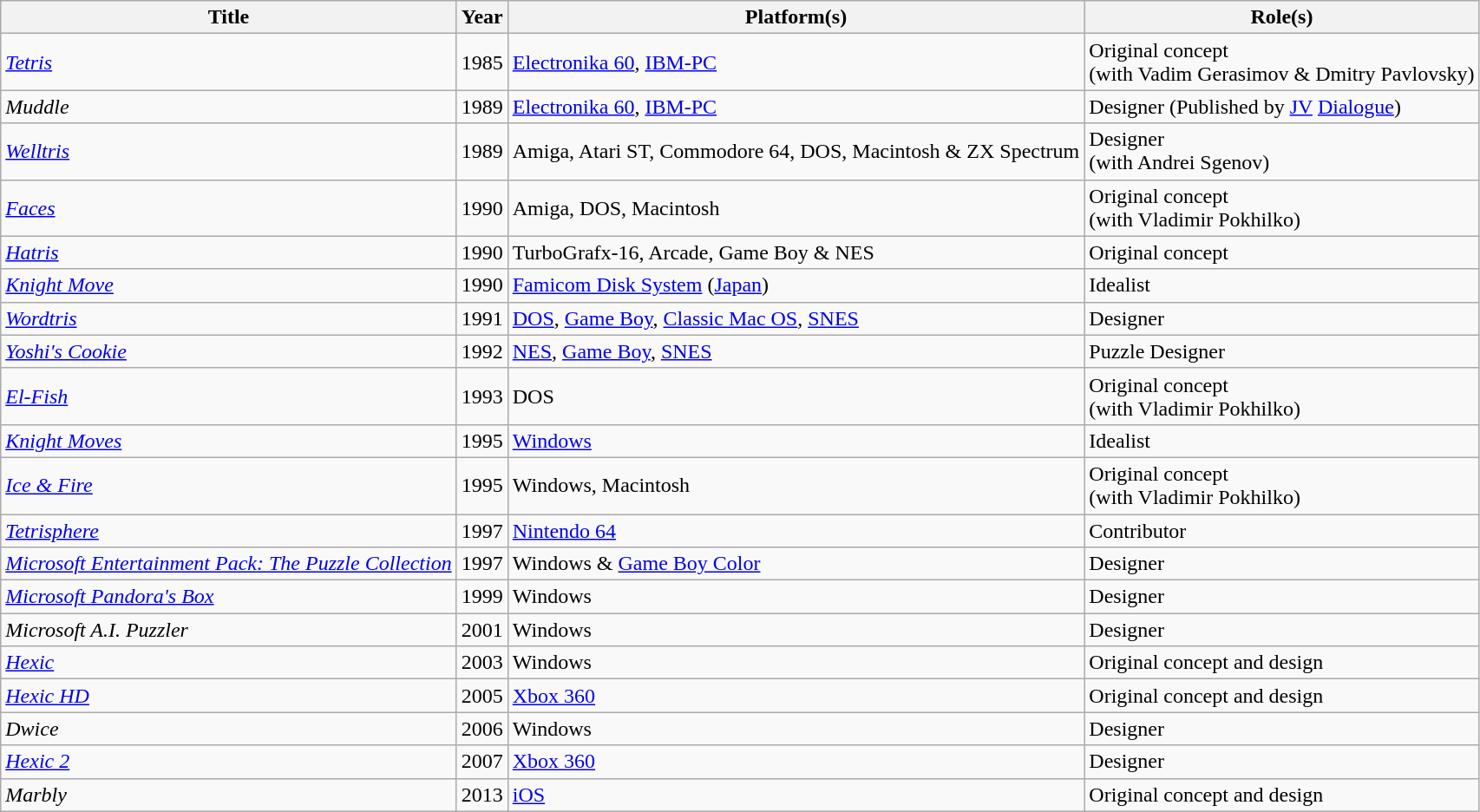<table class="wikitable">
<tr>
<th>Title</th>
<th>Year</th>
<th>Platform(s)</th>
<th>Role(s)</th>
</tr>
<tr>
<td><em><a href='#'>Tetris</a></em></td>
<td>1985</td>
<td><a href='#'>Electronika 60</a>, <a href='#'>IBM-PC</a></td>
<td>Original concept <br>(with Vadim Gerasimov & Dmitry Pavlovsky)<br></td>
</tr>
<tr>
<td><em>Muddle</em></td>
<td>1989</td>
<td><a href='#'>Electronika 60</a>, <a href='#'>IBM-PC</a></td>
<td>Designer (Published by <a href='#'>JV</a> <a href='#'>Dialogue</a>)</td>
</tr>
<tr>
<td><em><a href='#'>Welltris</a></em></td>
<td>1989</td>
<td>Amiga, Atari ST, Commodore 64, DOS, Macintosh & ZX Spectrum</td>
<td>Designer <br>(with Andrei Sgenov)<br></td>
</tr>
<tr>
<td><em><a href='#'>Faces</a></em></td>
<td>1990</td>
<td>Amiga, DOS, Macintosh</td>
<td>Original concept <br>(with Vladimir Pokhilko)<br></td>
</tr>
<tr>
<td><em><a href='#'>Hatris</a></em></td>
<td>1990</td>
<td>TurboGrafx-16, Arcade, Game Boy & NES</td>
<td>Original concept</td>
</tr>
<tr>
<td><em><a href='#'>Knight Move</a></em></td>
<td>1990</td>
<td><a href='#'>Famicom Disk System</a> (<a href='#'>Japan</a>)</td>
<td>Idealist</td>
</tr>
<tr>
<td><em><a href='#'>Wordtris</a></em></td>
<td>1991</td>
<td><a href='#'>DOS</a>, <a href='#'>Game Boy</a>, <a href='#'>Classic Mac OS</a>, <a href='#'>SNES</a></td>
<td>Designer</td>
</tr>
<tr>
<td><em><a href='#'>Yoshi's Cookie</a></em></td>
<td>1992</td>
<td><a href='#'>NES</a>, <a href='#'>Game Boy</a>, <a href='#'>SNES</a></td>
<td>Puzzle Designer</td>
</tr>
<tr>
<td><em><a href='#'>El-Fish</a></em></td>
<td>1993</td>
<td>DOS</td>
<td>Original concept <br>(with Vladimir Pokhilko)<br></td>
</tr>
<tr>
<td><em><a href='#'>Knight Moves</a></em></td>
<td>1995</td>
<td><a href='#'>Windows</a></td>
<td>Idealist</td>
</tr>
<tr>
<td><em><a href='#'>Ice & Fire</a></em></td>
<td>1995</td>
<td>Windows, Macintosh</td>
<td>Original concept <br>(with Vladimir Pokhilko)<br></td>
</tr>
<tr>
<td><em><a href='#'>Tetrisphere</a></em></td>
<td>1997</td>
<td><a href='#'>Nintendo 64</a></td>
<td>Contributor</td>
</tr>
<tr>
<td><em><a href='#'>Microsoft Entertainment Pack: The Puzzle Collection</a></em></td>
<td>1997</td>
<td>Windows & <a href='#'>Game Boy Color</a></td>
<td>Designer</td>
</tr>
<tr>
<td><em><a href='#'>Microsoft Pandora's Box</a></em></td>
<td>1999</td>
<td>Windows</td>
<td>Designer</td>
</tr>
<tr>
<td><em>Microsoft A.I. Puzzler</em></td>
<td>2001</td>
<td>Windows</td>
<td>Designer</td>
</tr>
<tr>
<td><em><a href='#'>Hexic</a></em></td>
<td>2003</td>
<td>Windows</td>
<td>Original concept and design</td>
</tr>
<tr>
<td><em><a href='#'>Hexic HD</a></em></td>
<td>2005</td>
<td><a href='#'>Xbox 360</a></td>
<td>Original concept and design</td>
</tr>
<tr>
<td><em>Dwice </em></td>
<td>2006</td>
<td>Windows</td>
<td>Designer</td>
</tr>
<tr>
<td><em><a href='#'>Hexic 2</a></em></td>
<td>2007</td>
<td><a href='#'>Xbox 360</a></td>
<td>Designer</td>
</tr>
<tr>
<td><em>Marbly</em></td>
<td>2013</td>
<td><a href='#'>iOS</a></td>
<td>Original concept and design</td>
</tr>
</table>
